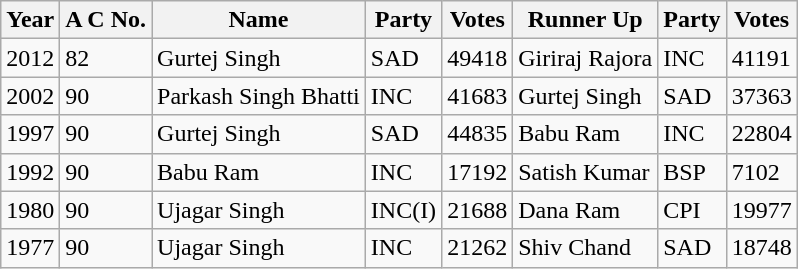<table class="wikitable sortable">
<tr>
<th>Year</th>
<th>A C No.</th>
<th>Name</th>
<th>Party</th>
<th>Votes</th>
<th>Runner Up</th>
<th>Party</th>
<th>Votes</th>
</tr>
<tr>
<td>2012</td>
<td>82</td>
<td>Gurtej Singh</td>
<td>SAD</td>
<td>49418</td>
<td>Giriraj Rajora</td>
<td>INC</td>
<td>41191</td>
</tr>
<tr>
<td>2002</td>
<td>90</td>
<td>Parkash Singh Bhatti</td>
<td>INC</td>
<td>41683</td>
<td>Gurtej Singh</td>
<td>SAD</td>
<td>37363</td>
</tr>
<tr>
<td>1997</td>
<td>90</td>
<td>Gurtej Singh</td>
<td>SAD</td>
<td>44835</td>
<td>Babu Ram</td>
<td>INC</td>
<td>22804</td>
</tr>
<tr>
<td>1992</td>
<td>90</td>
<td>Babu Ram</td>
<td>INC</td>
<td>17192</td>
<td>Satish Kumar</td>
<td>BSP</td>
<td>7102</td>
</tr>
<tr>
<td>1980</td>
<td>90</td>
<td>Ujagar Singh</td>
<td>INC(I)</td>
<td>21688</td>
<td>Dana Ram</td>
<td>CPI</td>
<td>19977</td>
</tr>
<tr>
<td>1977</td>
<td>90</td>
<td>Ujagar Singh</td>
<td>INC</td>
<td>21262</td>
<td>Shiv Chand</td>
<td>SAD</td>
<td>18748</td>
</tr>
</table>
